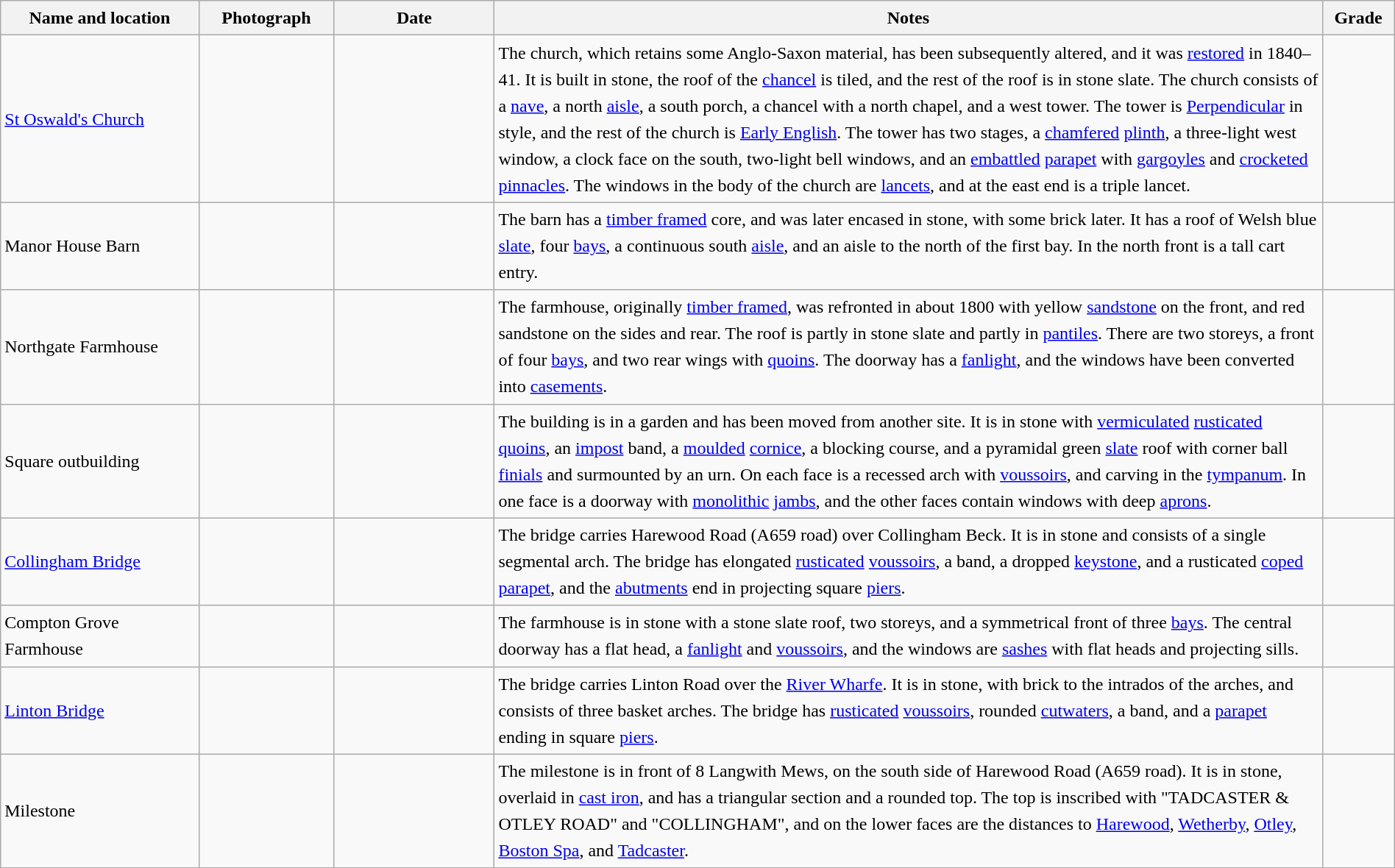<table class="wikitable sortable plainrowheaders" style="width:100%; border:0; text-align:left; line-height:150%;">
<tr>
<th scope="col"  style="width:150px">Name and location</th>
<th scope="col"  style="width:100px" class="unsortable">Photograph</th>
<th scope="col"  style="width:120px">Date</th>
<th scope="col"  style="width:650px" class="unsortable">Notes</th>
<th scope="col"  style="width:50px">Grade</th>
</tr>
<tr>
<td><a href='#'>St Oswald's Church</a><br><small></small></td>
<td></td>
<td align="center"></td>
<td>The church, which retains some Anglo-Saxon material, has been subsequently altered, and it was <a href='#'>restored</a> in 1840–41.  It is built in stone, the roof of the <a href='#'>chancel</a> is tiled, and the rest of the roof is in stone slate.  The church consists of a <a href='#'>nave</a>, a north <a href='#'>aisle</a>, a south porch, a chancel with a north chapel, and a west tower.  The tower is <a href='#'>Perpendicular</a> in style, and the rest of the church is <a href='#'>Early English</a>.  The tower has two stages, a <a href='#'>chamfered</a> <a href='#'>plinth</a>, a three-light west window, a clock face on the south, two-light bell windows, and an <a href='#'>embattled</a> <a href='#'>parapet</a> with <a href='#'>gargoyles</a> and <a href='#'>crocketed</a> <a href='#'>pinnacles</a>.  The windows in the body of the church are <a href='#'>lancets</a>, and at the east end is a triple lancet.</td>
<td align="center" ></td>
</tr>
<tr>
<td>Manor House Barn<br><small></small></td>
<td></td>
<td align="center"></td>
<td>The barn has a <a href='#'>timber framed</a> core, and was later encased in stone, with some brick later.  It has a roof of Welsh blue <a href='#'>slate</a>, four <a href='#'>bays</a>, a continuous south <a href='#'>aisle</a>, and an aisle to the north of the first bay.  In the north front is a tall cart entry.</td>
<td align="center" ></td>
</tr>
<tr>
<td>Northgate Farmhouse<br><small></small></td>
<td></td>
<td align="center"></td>
<td>The farmhouse, originally <a href='#'>timber framed</a>, was refronted in about 1800 with yellow <a href='#'>sandstone</a> on the front, and red sandstone on the sides and rear.  The roof is partly in stone slate and partly in <a href='#'>pantiles</a>.  There are two storeys, a front of four <a href='#'>bays</a>, and two rear wings with <a href='#'>quoins</a>.  The doorway has a <a href='#'>fanlight</a>, and the windows have been converted into <a href='#'>casements</a>.</td>
<td align="center" ></td>
</tr>
<tr>
<td>Square outbuilding<br><small></small></td>
<td></td>
<td align="center"></td>
<td>The building is in a garden and has been moved from another site.  It is in stone with <a href='#'>vermiculated</a> <a href='#'>rusticated</a> <a href='#'>quoins</a>, an <a href='#'>impost</a> band, a <a href='#'>moulded</a> <a href='#'>cornice</a>, a blocking course, and a pyramidal green <a href='#'>slate</a> roof with corner ball <a href='#'>finials</a> and surmounted by an urn.  On each face is a recessed arch with <a href='#'>voussoirs</a>, and carving in the <a href='#'>tympanum</a>.  In one face is a doorway with <a href='#'>monolithic</a> <a href='#'>jambs</a>, and the other faces contain windows with deep <a href='#'>aprons</a>.</td>
<td align="center" ></td>
</tr>
<tr>
<td><a href='#'>Collingham Bridge</a><br><small></small></td>
<td></td>
<td align="center"></td>
<td>The bridge carries Harewood Road (A659 road) over Collingham Beck.  It is in stone and consists of a single segmental arch.  The bridge has elongated <a href='#'>rusticated</a> <a href='#'>voussoirs</a>, a band, a dropped <a href='#'>keystone</a>, and a rusticated <a href='#'>coped</a> <a href='#'>parapet</a>, and the <a href='#'>abutments</a> end in projecting square <a href='#'>piers</a>.</td>
<td align="center" ></td>
</tr>
<tr>
<td>Compton Grove Farmhouse<br><small></small></td>
<td></td>
<td align="center"></td>
<td>The farmhouse is in stone with a stone slate roof, two storeys, and a symmetrical front of three <a href='#'>bays</a>.  The central doorway has a flat head, a <a href='#'>fanlight</a> and <a href='#'>voussoirs</a>, and the windows are <a href='#'>sashes</a> with flat heads and projecting sills.</td>
<td align="center" ></td>
</tr>
<tr>
<td><a href='#'>Linton Bridge</a><br><small></small></td>
<td></td>
<td align="center"></td>
<td>The bridge carries Linton Road over the <a href='#'>River Wharfe</a>.  It is in stone, with brick to the intrados of the arches, and consists of three basket arches.  The bridge has <a href='#'>rusticated</a> <a href='#'>voussoirs</a>, rounded <a href='#'>cutwaters</a>, a band, and a <a href='#'>parapet</a> ending in square <a href='#'>piers</a>.</td>
<td align="center" ></td>
</tr>
<tr>
<td>Milestone<br><small></small></td>
<td></td>
<td align="center"></td>
<td>The milestone is in front of 8 Langwith Mews, on the south side of Harewood Road (A659 road).  It is in stone, overlaid in <a href='#'>cast iron</a>, and has a triangular section and a rounded top.  The top is inscribed with "TADCASTER & OTLEY ROAD" and  "COLLINGHAM", and on the lower faces are the distances to <a href='#'>Harewood</a>, <a href='#'>Wetherby</a>, <a href='#'>Otley</a>, <a href='#'>Boston Spa</a>, and <a href='#'>Tadcaster</a>.</td>
<td align="center" ></td>
</tr>
<tr>
</tr>
</table>
